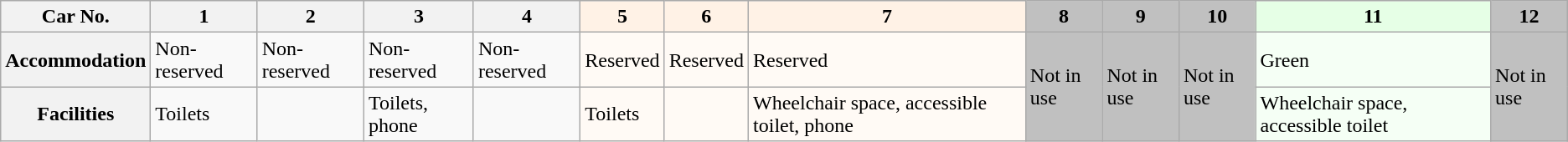<table class="wikitable">
<tr>
<th>Car No.</th>
<th>1</th>
<th>2</th>
<th>3</th>
<th>4</th>
<th style="background: #FFF2E6">5</th>
<th style="background: #FFF2E6">6</th>
<th style="background: #FFF2E6">7</th>
<th style="background: #C0C0C0">8</th>
<th style="background: #C0C0C0">9</th>
<th style="background: #C0C0C0">10</th>
<th style="background:#E6FFE6">11</th>
<th style="background: #C0C0C0">12</th>
</tr>
<tr>
<th>Accommodation</th>
<td>Non-reserved</td>
<td>Non-reserved</td>
<td>Non-reserved</td>
<td>Non-reserved</td>
<td style="background: #FFFAF5">Reserved</td>
<td style="background: #FFFAF5">Reserved</td>
<td style="background: #FFFAF5">Reserved</td>
<td rowspan=2 style="background: #C0C0C0">Not in use</td>
<td rowspan=2 style="background: #C0C0C0">Not in use</td>
<td rowspan=2 style="background: #C0C0C0">Not in use</td>
<td style="background: #F5FFF5">Green</td>
<td rowspan=2 style="background: #C0C0C0">Not in use</td>
</tr>
<tr>
<th>Facilities</th>
<td>Toilets</td>
<td> </td>
<td>Toilets, phone</td>
<td> </td>
<td style="background: #FFFAF5">Toilets</td>
<td style="background: #FFFAF5"> </td>
<td style="background: #FFFAF5">Wheelchair space, accessible toilet, phone</td>
<td style="background: #F5FFF5">Wheelchair space, accessible toilet</td>
</tr>
</table>
